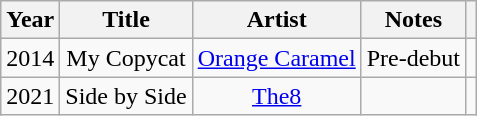<table class="wikitable sortable plainrowheaders" style="text-align:center;">
<tr>
<th scope="col">Year</th>
<th scope="col">Title</th>
<th scope="col">Artist</th>
<th scope="col">Notes</th>
<th scope="col"></th>
</tr>
<tr>
<td>2014</td>
<td>My Copycat</td>
<td><a href='#'>Orange Caramel</a></td>
<td>Pre-debut</td>
<td></td>
</tr>
<tr>
<td>2021</td>
<td>Side by Side</td>
<td><a href='#'>The8</a></td>
<td></td>
<td></td>
</tr>
</table>
